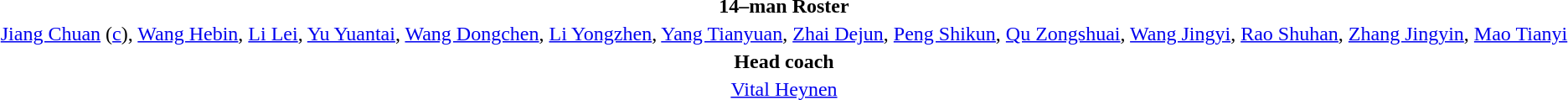<table style="text-align:center; margin-top:2em; margin-left:auto; margin-right:auto">
<tr>
<td><strong>14–man Roster</strong></td>
</tr>
<tr>
<td><a href='#'>Jiang Chuan</a> (<a href='#'>c</a>), <a href='#'>Wang Hebin</a>, <a href='#'>Li Lei</a>, <a href='#'>Yu Yuantai</a>, <a href='#'>Wang Dongchen</a>, <a href='#'>Li Yongzhen</a>, <a href='#'>Yang Tianyuan</a>, <a href='#'>Zhai Dejun</a>, <a href='#'>Peng Shikun</a>, <a href='#'>Qu Zongshuai</a>, <a href='#'>Wang Jingyi</a>, <a href='#'>Rao Shuhan</a>, <a href='#'>Zhang Jingyin</a>, <a href='#'>Mao Tianyi</a></td>
</tr>
<tr>
<td><strong>Head coach</strong></td>
</tr>
<tr>
<td> <a href='#'>Vital Heynen</a></td>
</tr>
</table>
